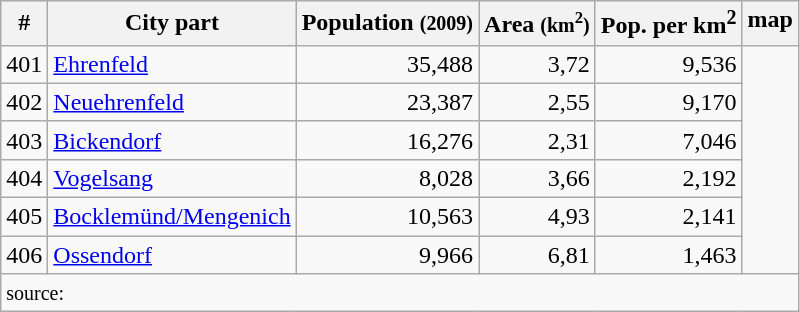<table class="wikitable sortable">
<tr ---->
<th>#</th>
<th>City part</th>
<th>Population <small>(2009)</small></th>
<th>Area <small>(km<sup>2</sup>)</small></th>
<th>Pop. per km<sup>2</sup></th>
<th valign="top" class="unsortable">map</th>
</tr>
<tr align="right">
<td align="left">401</td>
<td align="left"><a href='#'>Ehrenfeld</a></td>
<td>35,488</td>
<td>3,72</td>
<td>9,536</td>
<td rowspan="6"></td>
</tr>
<tr align="right">
<td align="left">402</td>
<td align="left"><a href='#'>Neuehrenfeld</a></td>
<td>23,387</td>
<td>2,55</td>
<td>9,170</td>
</tr>
<tr align="right">
<td align="left">403</td>
<td align="left"><a href='#'>Bickendorf</a></td>
<td>16,276</td>
<td>2,31</td>
<td>7,046</td>
</tr>
<tr align="right">
<td align="left">404</td>
<td align="left"><a href='#'>Vogelsang</a></td>
<td>8,028</td>
<td>3,66</td>
<td>2,192</td>
</tr>
<tr align="right">
<td align="left">405</td>
<td align="left"><a href='#'>Bocklemünd/Mengenich</a></td>
<td>10,563</td>
<td>4,93</td>
<td>2,141</td>
</tr>
<tr align="right">
<td align="left">406</td>
<td align="left"><a href='#'>Ossendorf</a></td>
<td>9,966</td>
<td>6,81</td>
<td>1,463</td>
</tr>
<tr>
<td colspan="6"><small>source:  </small></td>
</tr>
</table>
